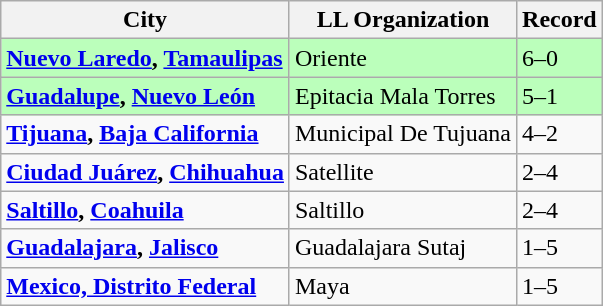<table class="wikitable">
<tr>
<th>City</th>
<th>LL Organization</th>
<th>Record</th>
</tr>
<tr bgcolor=#bbffbb>
<td> <strong><a href='#'>Nuevo Laredo</a>, <a href='#'>Tamaulipas</a></strong></td>
<td>Oriente</td>
<td>6–0</td>
</tr>
<tr bgcolor=#bbffbb>
<td> <strong><a href='#'>Guadalupe</a>, <a href='#'>Nuevo León</a></strong></td>
<td>Epitacia Mala Torres</td>
<td>5–1</td>
</tr>
<tr>
<td> <strong><a href='#'>Tijuana</a>, <a href='#'>Baja California</a></strong></td>
<td>Municipal De Tujuana</td>
<td>4–2</td>
</tr>
<tr>
<td> <strong><a href='#'>Ciudad Juárez</a>, <a href='#'>Chihuahua</a></strong></td>
<td>Satellite</td>
<td>2–4</td>
</tr>
<tr>
<td> <strong><a href='#'>Saltillo</a>, <a href='#'>Coahuila</a></strong></td>
<td>Saltillo</td>
<td>2–4</td>
</tr>
<tr>
<td> <strong><a href='#'>Guadalajara</a>, <a href='#'>Jalisco</a></strong></td>
<td>Guadalajara Sutaj</td>
<td>1–5</td>
</tr>
<tr>
<td> <strong><a href='#'>Mexico, Distrito Federal</a></strong></td>
<td>Maya</td>
<td>1–5</td>
</tr>
</table>
